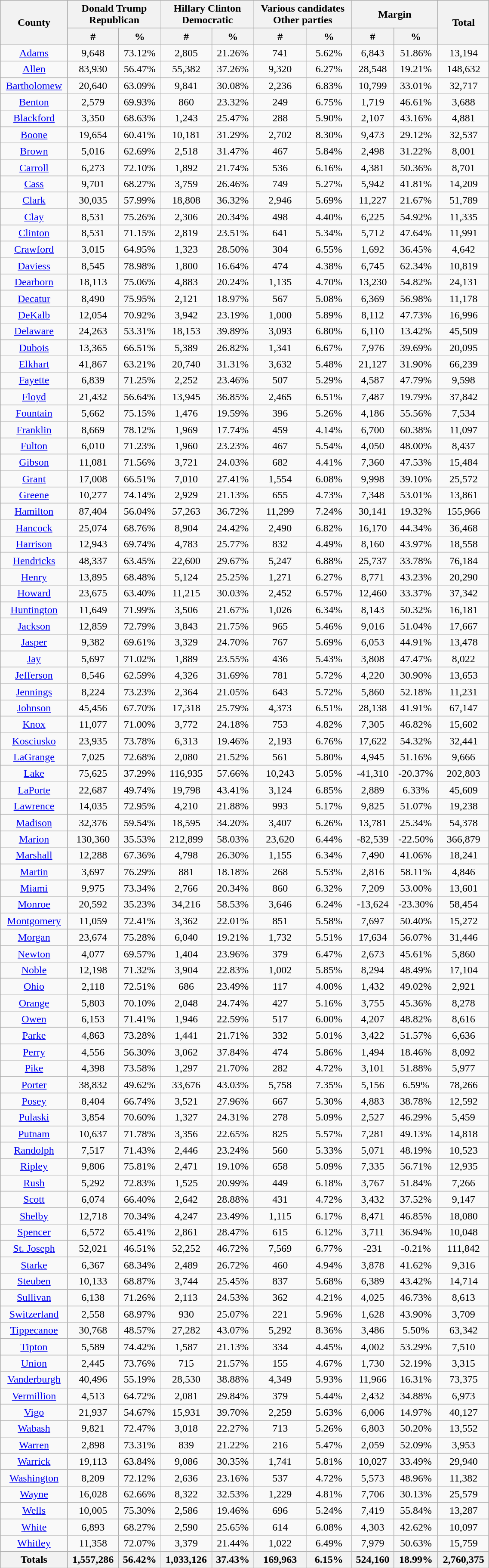<table width="60%" class="wikitable sortable">
<tr>
<th rowspan="2">County</th>
<th colspan="2">Donald Trump<br>Republican</th>
<th colspan="2">Hillary Clinton<br>Democratic</th>
<th colspan="2">Various candidates<br>Other parties</th>
<th colspan="2">Margin</th>
<th rowspan="2">Total</th>
</tr>
<tr>
<th style="text-align:center;" data-sort-type="number">#</th>
<th style="text-align:center;" data-sort-type="number">%</th>
<th style="text-align:center;" data-sort-type="number">#</th>
<th style="text-align:center;" data-sort-type="number">%</th>
<th style="text-align:center;" data-sort-type="number">#</th>
<th style="text-align:center;" data-sort-type="number">%</th>
<th style="text-align:center;" data-sort-type="number">#</th>
<th style="text-align:center;" data-sort-type="number">%</th>
</tr>
<tr style="text-align:center;">
<td><a href='#'>Adams</a></td>
<td>9,648</td>
<td>73.12%</td>
<td>2,805</td>
<td>21.26%</td>
<td>741</td>
<td>5.62%</td>
<td>6,843</td>
<td>51.86%</td>
<td>13,194</td>
</tr>
<tr style="text-align:center;">
<td><a href='#'>Allen</a></td>
<td>83,930</td>
<td>56.47%</td>
<td>55,382</td>
<td>37.26%</td>
<td>9,320</td>
<td>6.27%</td>
<td>28,548</td>
<td>19.21%</td>
<td>148,632</td>
</tr>
<tr style="text-align:center;">
<td><a href='#'>Bartholomew</a></td>
<td>20,640</td>
<td>63.09%</td>
<td>9,841</td>
<td>30.08%</td>
<td>2,236</td>
<td>6.83%</td>
<td>10,799</td>
<td>33.01%</td>
<td>32,717</td>
</tr>
<tr style="text-align:center;">
<td><a href='#'>Benton</a></td>
<td>2,579</td>
<td>69.93%</td>
<td>860</td>
<td>23.32%</td>
<td>249</td>
<td>6.75%</td>
<td>1,719</td>
<td>46.61%</td>
<td>3,688</td>
</tr>
<tr style="text-align:center;">
<td><a href='#'>Blackford</a></td>
<td>3,350</td>
<td>68.63%</td>
<td>1,243</td>
<td>25.47%</td>
<td>288</td>
<td>5.90%</td>
<td>2,107</td>
<td>43.16%</td>
<td>4,881</td>
</tr>
<tr style="text-align:center;">
<td><a href='#'>Boone</a></td>
<td>19,654</td>
<td>60.41%</td>
<td>10,181</td>
<td>31.29%</td>
<td>2,702</td>
<td>8.30%</td>
<td>9,473</td>
<td>29.12%</td>
<td>32,537</td>
</tr>
<tr style="text-align:center;">
<td><a href='#'>Brown</a></td>
<td>5,016</td>
<td>62.69%</td>
<td>2,518</td>
<td>31.47%</td>
<td>467</td>
<td>5.84%</td>
<td>2,498</td>
<td>31.22%</td>
<td>8,001</td>
</tr>
<tr style="text-align:center;">
<td><a href='#'>Carroll</a></td>
<td>6,273</td>
<td>72.10%</td>
<td>1,892</td>
<td>21.74%</td>
<td>536</td>
<td>6.16%</td>
<td>4,381</td>
<td>50.36%</td>
<td>8,701</td>
</tr>
<tr style="text-align:center;">
<td><a href='#'>Cass</a></td>
<td>9,701</td>
<td>68.27%</td>
<td>3,759</td>
<td>26.46%</td>
<td>749</td>
<td>5.27%</td>
<td>5,942</td>
<td>41.81%</td>
<td>14,209</td>
</tr>
<tr style="text-align:center;">
<td><a href='#'>Clark</a></td>
<td>30,035</td>
<td>57.99%</td>
<td>18,808</td>
<td>36.32%</td>
<td>2,946</td>
<td>5.69%</td>
<td>11,227</td>
<td>21.67%</td>
<td>51,789</td>
</tr>
<tr style="text-align:center;">
<td><a href='#'>Clay</a></td>
<td>8,531</td>
<td>75.26%</td>
<td>2,306</td>
<td>20.34%</td>
<td>498</td>
<td>4.40%</td>
<td>6,225</td>
<td>54.92%</td>
<td>11,335</td>
</tr>
<tr style="text-align:center;">
<td><a href='#'>Clinton</a></td>
<td>8,531</td>
<td>71.15%</td>
<td>2,819</td>
<td>23.51%</td>
<td>641</td>
<td>5.34%</td>
<td>5,712</td>
<td>47.64%</td>
<td>11,991</td>
</tr>
<tr style="text-align:center;">
<td><a href='#'>Crawford</a></td>
<td>3,015</td>
<td>64.95%</td>
<td>1,323</td>
<td>28.50%</td>
<td>304</td>
<td>6.55%</td>
<td>1,692</td>
<td>36.45%</td>
<td>4,642</td>
</tr>
<tr style="text-align:center;">
<td><a href='#'>Daviess</a></td>
<td>8,545</td>
<td>78.98%</td>
<td>1,800</td>
<td>16.64%</td>
<td>474</td>
<td>4.38%</td>
<td>6,745</td>
<td>62.34%</td>
<td>10,819</td>
</tr>
<tr style="text-align:center;">
<td><a href='#'>Dearborn</a></td>
<td>18,113</td>
<td>75.06%</td>
<td>4,883</td>
<td>20.24%</td>
<td>1,135</td>
<td>4.70%</td>
<td>13,230</td>
<td>54.82%</td>
<td>24,131</td>
</tr>
<tr style="text-align:center;">
<td><a href='#'>Decatur</a></td>
<td>8,490</td>
<td>75.95%</td>
<td>2,121</td>
<td>18.97%</td>
<td>567</td>
<td>5.08%</td>
<td>6,369</td>
<td>56.98%</td>
<td>11,178</td>
</tr>
<tr style="text-align:center;">
<td><a href='#'>DeKalb</a></td>
<td>12,054</td>
<td>70.92%</td>
<td>3,942</td>
<td>23.19%</td>
<td>1,000</td>
<td>5.89%</td>
<td>8,112</td>
<td>47.73%</td>
<td>16,996</td>
</tr>
<tr style="text-align:center;">
<td><a href='#'>Delaware</a></td>
<td>24,263</td>
<td>53.31%</td>
<td>18,153</td>
<td>39.89%</td>
<td>3,093</td>
<td>6.80%</td>
<td>6,110</td>
<td>13.42%</td>
<td>45,509</td>
</tr>
<tr style="text-align:center;">
<td><a href='#'>Dubois</a></td>
<td>13,365</td>
<td>66.51%</td>
<td>5,389</td>
<td>26.82%</td>
<td>1,341</td>
<td>6.67%</td>
<td>7,976</td>
<td>39.69%</td>
<td>20,095</td>
</tr>
<tr style="text-align:center;">
<td><a href='#'>Elkhart</a></td>
<td>41,867</td>
<td>63.21%</td>
<td>20,740</td>
<td>31.31%</td>
<td>3,632</td>
<td>5.48%</td>
<td>21,127</td>
<td>31.90%</td>
<td>66,239</td>
</tr>
<tr style="text-align:center;">
<td><a href='#'>Fayette</a></td>
<td>6,839</td>
<td>71.25%</td>
<td>2,252</td>
<td>23.46%</td>
<td>507</td>
<td>5.29%</td>
<td>4,587</td>
<td>47.79%</td>
<td>9,598</td>
</tr>
<tr style="text-align:center;">
<td><a href='#'>Floyd</a></td>
<td>21,432</td>
<td>56.64%</td>
<td>13,945</td>
<td>36.85%</td>
<td>2,465</td>
<td>6.51%</td>
<td>7,487</td>
<td>19.79%</td>
<td>37,842</td>
</tr>
<tr style="text-align:center;">
<td><a href='#'>Fountain</a></td>
<td>5,662</td>
<td>75.15%</td>
<td>1,476</td>
<td>19.59%</td>
<td>396</td>
<td>5.26%</td>
<td>4,186</td>
<td>55.56%</td>
<td>7,534</td>
</tr>
<tr style="text-align:center;">
<td><a href='#'>Franklin</a></td>
<td>8,669</td>
<td>78.12%</td>
<td>1,969</td>
<td>17.74%</td>
<td>459</td>
<td>4.14%</td>
<td>6,700</td>
<td>60.38%</td>
<td>11,097</td>
</tr>
<tr style="text-align:center;">
<td><a href='#'>Fulton</a></td>
<td>6,010</td>
<td>71.23%</td>
<td>1,960</td>
<td>23.23%</td>
<td>467</td>
<td>5.54%</td>
<td>4,050</td>
<td>48.00%</td>
<td>8,437</td>
</tr>
<tr style="text-align:center;">
<td><a href='#'>Gibson</a></td>
<td>11,081</td>
<td>71.56%</td>
<td>3,721</td>
<td>24.03%</td>
<td>682</td>
<td>4.41%</td>
<td>7,360</td>
<td>47.53%</td>
<td>15,484</td>
</tr>
<tr style="text-align:center;">
<td><a href='#'>Grant</a></td>
<td>17,008</td>
<td>66.51%</td>
<td>7,010</td>
<td>27.41%</td>
<td>1,554</td>
<td>6.08%</td>
<td>9,998</td>
<td>39.10%</td>
<td>25,572</td>
</tr>
<tr style="text-align:center;">
<td><a href='#'>Greene</a></td>
<td>10,277</td>
<td>74.14%</td>
<td>2,929</td>
<td>21.13%</td>
<td>655</td>
<td>4.73%</td>
<td>7,348</td>
<td>53.01%</td>
<td>13,861</td>
</tr>
<tr style="text-align:center;">
<td><a href='#'>Hamilton</a></td>
<td>87,404</td>
<td>56.04%</td>
<td>57,263</td>
<td>36.72%</td>
<td>11,299</td>
<td>7.24%</td>
<td>30,141</td>
<td>19.32%</td>
<td>155,966</td>
</tr>
<tr style="text-align:center;">
<td><a href='#'>Hancock</a></td>
<td>25,074</td>
<td>68.76%</td>
<td>8,904</td>
<td>24.42%</td>
<td>2,490</td>
<td>6.82%</td>
<td>16,170</td>
<td>44.34%</td>
<td>36,468</td>
</tr>
<tr style="text-align:center;">
<td><a href='#'>Harrison</a></td>
<td>12,943</td>
<td>69.74%</td>
<td>4,783</td>
<td>25.77%</td>
<td>832</td>
<td>4.49%</td>
<td>8,160</td>
<td>43.97%</td>
<td>18,558</td>
</tr>
<tr style="text-align:center;">
<td><a href='#'>Hendricks</a></td>
<td>48,337</td>
<td>63.45%</td>
<td>22,600</td>
<td>29.67%</td>
<td>5,247</td>
<td>6.88%</td>
<td>25,737</td>
<td>33.78%</td>
<td>76,184</td>
</tr>
<tr style="text-align:center;">
<td><a href='#'>Henry</a></td>
<td>13,895</td>
<td>68.48%</td>
<td>5,124</td>
<td>25.25%</td>
<td>1,271</td>
<td>6.27%</td>
<td>8,771</td>
<td>43.23%</td>
<td>20,290</td>
</tr>
<tr style="text-align:center;">
<td><a href='#'>Howard</a></td>
<td>23,675</td>
<td>63.40%</td>
<td>11,215</td>
<td>30.03%</td>
<td>2,452</td>
<td>6.57%</td>
<td>12,460</td>
<td>33.37%</td>
<td>37,342</td>
</tr>
<tr style="text-align:center;">
<td><a href='#'>Huntington</a></td>
<td>11,649</td>
<td>71.99%</td>
<td>3,506</td>
<td>21.67%</td>
<td>1,026</td>
<td>6.34%</td>
<td>8,143</td>
<td>50.32%</td>
<td>16,181</td>
</tr>
<tr style="text-align:center;">
<td><a href='#'>Jackson</a></td>
<td>12,859</td>
<td>72.79%</td>
<td>3,843</td>
<td>21.75%</td>
<td>965</td>
<td>5.46%</td>
<td>9,016</td>
<td>51.04%</td>
<td>17,667</td>
</tr>
<tr style="text-align:center;">
<td><a href='#'>Jasper</a></td>
<td>9,382</td>
<td>69.61%</td>
<td>3,329</td>
<td>24.70%</td>
<td>767</td>
<td>5.69%</td>
<td>6,053</td>
<td>44.91%</td>
<td>13,478</td>
</tr>
<tr style="text-align:center;">
<td><a href='#'>Jay</a></td>
<td>5,697</td>
<td>71.02%</td>
<td>1,889</td>
<td>23.55%</td>
<td>436</td>
<td>5.43%</td>
<td>3,808</td>
<td>47.47%</td>
<td>8,022</td>
</tr>
<tr style="text-align:center;">
<td><a href='#'>Jefferson</a></td>
<td>8,546</td>
<td>62.59%</td>
<td>4,326</td>
<td>31.69%</td>
<td>781</td>
<td>5.72%</td>
<td>4,220</td>
<td>30.90%</td>
<td>13,653</td>
</tr>
<tr style="text-align:center;">
<td><a href='#'>Jennings</a></td>
<td>8,224</td>
<td>73.23%</td>
<td>2,364</td>
<td>21.05%</td>
<td>643</td>
<td>5.72%</td>
<td>5,860</td>
<td>52.18%</td>
<td>11,231</td>
</tr>
<tr style="text-align:center;">
<td><a href='#'>Johnson</a></td>
<td>45,456</td>
<td>67.70%</td>
<td>17,318</td>
<td>25.79%</td>
<td>4,373</td>
<td>6.51%</td>
<td>28,138</td>
<td>41.91%</td>
<td>67,147</td>
</tr>
<tr style="text-align:center;">
<td><a href='#'>Knox</a></td>
<td>11,077</td>
<td>71.00%</td>
<td>3,772</td>
<td>24.18%</td>
<td>753</td>
<td>4.82%</td>
<td>7,305</td>
<td>46.82%</td>
<td>15,602</td>
</tr>
<tr style="text-align:center;">
<td><a href='#'>Kosciusko</a></td>
<td>23,935</td>
<td>73.78%</td>
<td>6,313</td>
<td>19.46%</td>
<td>2,193</td>
<td>6.76%</td>
<td>17,622</td>
<td>54.32%</td>
<td>32,441</td>
</tr>
<tr style="text-align:center;">
<td><a href='#'>LaGrange</a></td>
<td>7,025</td>
<td>72.68%</td>
<td>2,080</td>
<td>21.52%</td>
<td>561</td>
<td>5.80%</td>
<td>4,945</td>
<td>51.16%</td>
<td>9,666</td>
</tr>
<tr style="text-align:center;">
<td><a href='#'>Lake</a></td>
<td>75,625</td>
<td>37.29%</td>
<td>116,935</td>
<td>57.66%</td>
<td>10,243</td>
<td>5.05%</td>
<td>-41,310</td>
<td>-20.37%</td>
<td>202,803</td>
</tr>
<tr style="text-align:center;">
<td><a href='#'>LaPorte</a></td>
<td>22,687</td>
<td>49.74%</td>
<td>19,798</td>
<td>43.41%</td>
<td>3,124</td>
<td>6.85%</td>
<td>2,889</td>
<td>6.33%</td>
<td>45,609</td>
</tr>
<tr style="text-align:center;">
<td><a href='#'>Lawrence</a></td>
<td>14,035</td>
<td>72.95%</td>
<td>4,210</td>
<td>21.88%</td>
<td>993</td>
<td>5.17%</td>
<td>9,825</td>
<td>51.07%</td>
<td>19,238</td>
</tr>
<tr style="text-align:center;">
<td><a href='#'>Madison</a></td>
<td>32,376</td>
<td>59.54%</td>
<td>18,595</td>
<td>34.20%</td>
<td>3,407</td>
<td>6.26%</td>
<td>13,781</td>
<td>25.34%</td>
<td>54,378</td>
</tr>
<tr style="text-align:center;">
<td><a href='#'>Marion</a></td>
<td>130,360</td>
<td>35.53%</td>
<td>212,899</td>
<td>58.03%</td>
<td>23,620</td>
<td>6.44%</td>
<td>-82,539</td>
<td>-22.50%</td>
<td>366,879</td>
</tr>
<tr style="text-align:center;">
<td><a href='#'>Marshall</a></td>
<td>12,288</td>
<td>67.36%</td>
<td>4,798</td>
<td>26.30%</td>
<td>1,155</td>
<td>6.34%</td>
<td>7,490</td>
<td>41.06%</td>
<td>18,241</td>
</tr>
<tr style="text-align:center;">
<td><a href='#'>Martin</a></td>
<td>3,697</td>
<td>76.29%</td>
<td>881</td>
<td>18.18%</td>
<td>268</td>
<td>5.53%</td>
<td>2,816</td>
<td>58.11%</td>
<td>4,846</td>
</tr>
<tr style="text-align:center;">
<td><a href='#'>Miami</a></td>
<td>9,975</td>
<td>73.34%</td>
<td>2,766</td>
<td>20.34%</td>
<td>860</td>
<td>6.32%</td>
<td>7,209</td>
<td>53.00%</td>
<td>13,601</td>
</tr>
<tr style="text-align:center;">
<td><a href='#'>Monroe</a></td>
<td>20,592</td>
<td>35.23%</td>
<td>34,216</td>
<td>58.53%</td>
<td>3,646</td>
<td>6.24%</td>
<td>-13,624</td>
<td>-23.30%</td>
<td>58,454</td>
</tr>
<tr style="text-align:center;">
<td><a href='#'>Montgomery</a></td>
<td>11,059</td>
<td>72.41%</td>
<td>3,362</td>
<td>22.01%</td>
<td>851</td>
<td>5.58%</td>
<td>7,697</td>
<td>50.40%</td>
<td>15,272</td>
</tr>
<tr style="text-align:center;">
<td><a href='#'>Morgan</a></td>
<td>23,674</td>
<td>75.28%</td>
<td>6,040</td>
<td>19.21%</td>
<td>1,732</td>
<td>5.51%</td>
<td>17,634</td>
<td>56.07%</td>
<td>31,446</td>
</tr>
<tr style="text-align:center;">
<td><a href='#'>Newton</a></td>
<td>4,077</td>
<td>69.57%</td>
<td>1,404</td>
<td>23.96%</td>
<td>379</td>
<td>6.47%</td>
<td>2,673</td>
<td>45.61%</td>
<td>5,860</td>
</tr>
<tr style="text-align:center;">
<td><a href='#'>Noble</a></td>
<td>12,198</td>
<td>71.32%</td>
<td>3,904</td>
<td>22.83%</td>
<td>1,002</td>
<td>5.85%</td>
<td>8,294</td>
<td>48.49%</td>
<td>17,104</td>
</tr>
<tr style="text-align:center;">
<td><a href='#'>Ohio</a></td>
<td>2,118</td>
<td>72.51%</td>
<td>686</td>
<td>23.49%</td>
<td>117</td>
<td>4.00%</td>
<td>1,432</td>
<td>49.02%</td>
<td>2,921</td>
</tr>
<tr style="text-align:center;">
<td><a href='#'>Orange</a></td>
<td>5,803</td>
<td>70.10%</td>
<td>2,048</td>
<td>24.74%</td>
<td>427</td>
<td>5.16%</td>
<td>3,755</td>
<td>45.36%</td>
<td>8,278</td>
</tr>
<tr style="text-align:center;">
<td><a href='#'>Owen</a></td>
<td>6,153</td>
<td>71.41%</td>
<td>1,946</td>
<td>22.59%</td>
<td>517</td>
<td>6.00%</td>
<td>4,207</td>
<td>48.82%</td>
<td>8,616</td>
</tr>
<tr style="text-align:center;">
<td><a href='#'>Parke</a></td>
<td>4,863</td>
<td>73.28%</td>
<td>1,441</td>
<td>21.71%</td>
<td>332</td>
<td>5.01%</td>
<td>3,422</td>
<td>51.57%</td>
<td>6,636</td>
</tr>
<tr style="text-align:center;">
<td><a href='#'>Perry</a></td>
<td>4,556</td>
<td>56.30%</td>
<td>3,062</td>
<td>37.84%</td>
<td>474</td>
<td>5.86%</td>
<td>1,494</td>
<td>18.46%</td>
<td>8,092</td>
</tr>
<tr style="text-align:center;">
<td><a href='#'>Pike</a></td>
<td>4,398</td>
<td>73.58%</td>
<td>1,297</td>
<td>21.70%</td>
<td>282</td>
<td>4.72%</td>
<td>3,101</td>
<td>51.88%</td>
<td>5,977</td>
</tr>
<tr style="text-align:center;">
<td><a href='#'>Porter</a></td>
<td>38,832</td>
<td>49.62%</td>
<td>33,676</td>
<td>43.03%</td>
<td>5,758</td>
<td>7.35%</td>
<td>5,156</td>
<td>6.59%</td>
<td>78,266</td>
</tr>
<tr style="text-align:center;">
<td><a href='#'>Posey</a></td>
<td>8,404</td>
<td>66.74%</td>
<td>3,521</td>
<td>27.96%</td>
<td>667</td>
<td>5.30%</td>
<td>4,883</td>
<td>38.78%</td>
<td>12,592</td>
</tr>
<tr style="text-align:center;">
<td><a href='#'>Pulaski</a></td>
<td>3,854</td>
<td>70.60%</td>
<td>1,327</td>
<td>24.31%</td>
<td>278</td>
<td>5.09%</td>
<td>2,527</td>
<td>46.29%</td>
<td>5,459</td>
</tr>
<tr style="text-align:center;">
<td><a href='#'>Putnam</a></td>
<td>10,637</td>
<td>71.78%</td>
<td>3,356</td>
<td>22.65%</td>
<td>825</td>
<td>5.57%</td>
<td>7,281</td>
<td>49.13%</td>
<td>14,818</td>
</tr>
<tr style="text-align:center;">
<td><a href='#'>Randolph</a></td>
<td>7,517</td>
<td>71.43%</td>
<td>2,446</td>
<td>23.24%</td>
<td>560</td>
<td>5.33%</td>
<td>5,071</td>
<td>48.19%</td>
<td>10,523</td>
</tr>
<tr style="text-align:center;">
<td><a href='#'>Ripley</a></td>
<td>9,806</td>
<td>75.81%</td>
<td>2,471</td>
<td>19.10%</td>
<td>658</td>
<td>5.09%</td>
<td>7,335</td>
<td>56.71%</td>
<td>12,935</td>
</tr>
<tr style="text-align:center;">
<td><a href='#'>Rush</a></td>
<td>5,292</td>
<td>72.83%</td>
<td>1,525</td>
<td>20.99%</td>
<td>449</td>
<td>6.18%</td>
<td>3,767</td>
<td>51.84%</td>
<td>7,266</td>
</tr>
<tr style="text-align:center;">
<td><a href='#'>Scott</a></td>
<td>6,074</td>
<td>66.40%</td>
<td>2,642</td>
<td>28.88%</td>
<td>431</td>
<td>4.72%</td>
<td>3,432</td>
<td>37.52%</td>
<td>9,147</td>
</tr>
<tr style="text-align:center;">
<td><a href='#'>Shelby</a></td>
<td>12,718</td>
<td>70.34%</td>
<td>4,247</td>
<td>23.49%</td>
<td>1,115</td>
<td>6.17%</td>
<td>8,471</td>
<td>46.85%</td>
<td>18,080</td>
</tr>
<tr style="text-align:center;">
<td><a href='#'>Spencer</a></td>
<td>6,572</td>
<td>65.41%</td>
<td>2,861</td>
<td>28.47%</td>
<td>615</td>
<td>6.12%</td>
<td>3,711</td>
<td>36.94%</td>
<td>10,048</td>
</tr>
<tr style="text-align:center;">
<td><a href='#'>St. Joseph</a></td>
<td>52,021</td>
<td>46.51%</td>
<td>52,252</td>
<td>46.72%</td>
<td>7,569</td>
<td>6.77%</td>
<td>-231</td>
<td>-0.21%</td>
<td>111,842</td>
</tr>
<tr style="text-align:center;">
<td><a href='#'>Starke</a></td>
<td>6,367</td>
<td>68.34%</td>
<td>2,489</td>
<td>26.72%</td>
<td>460</td>
<td>4.94%</td>
<td>3,878</td>
<td>41.62%</td>
<td>9,316</td>
</tr>
<tr style="text-align:center;">
<td><a href='#'>Steuben</a></td>
<td>10,133</td>
<td>68.87%</td>
<td>3,744</td>
<td>25.45%</td>
<td>837</td>
<td>5.68%</td>
<td>6,389</td>
<td>43.42%</td>
<td>14,714</td>
</tr>
<tr style="text-align:center;">
<td><a href='#'>Sullivan</a></td>
<td>6,138</td>
<td>71.26%</td>
<td>2,113</td>
<td>24.53%</td>
<td>362</td>
<td>4.21%</td>
<td>4,025</td>
<td>46.73%</td>
<td>8,613</td>
</tr>
<tr style="text-align:center;">
<td><a href='#'>Switzerland</a></td>
<td>2,558</td>
<td>68.97%</td>
<td>930</td>
<td>25.07%</td>
<td>221</td>
<td>5.96%</td>
<td>1,628</td>
<td>43.90%</td>
<td>3,709</td>
</tr>
<tr style="text-align:center;">
<td><a href='#'>Tippecanoe</a></td>
<td>30,768</td>
<td>48.57%</td>
<td>27,282</td>
<td>43.07%</td>
<td>5,292</td>
<td>8.36%</td>
<td>3,486</td>
<td>5.50%</td>
<td>63,342</td>
</tr>
<tr style="text-align:center;">
<td><a href='#'>Tipton</a></td>
<td>5,589</td>
<td>74.42%</td>
<td>1,587</td>
<td>21.13%</td>
<td>334</td>
<td>4.45%</td>
<td>4,002</td>
<td>53.29%</td>
<td>7,510</td>
</tr>
<tr style="text-align:center;">
<td><a href='#'>Union</a></td>
<td>2,445</td>
<td>73.76%</td>
<td>715</td>
<td>21.57%</td>
<td>155</td>
<td>4.67%</td>
<td>1,730</td>
<td>52.19%</td>
<td>3,315</td>
</tr>
<tr style="text-align:center;">
<td><a href='#'>Vanderburgh</a></td>
<td>40,496</td>
<td>55.19%</td>
<td>28,530</td>
<td>38.88%</td>
<td>4,349</td>
<td>5.93%</td>
<td>11,966</td>
<td>16.31%</td>
<td>73,375</td>
</tr>
<tr style="text-align:center;">
<td><a href='#'>Vermillion</a></td>
<td>4,513</td>
<td>64.72%</td>
<td>2,081</td>
<td>29.84%</td>
<td>379</td>
<td>5.44%</td>
<td>2,432</td>
<td>34.88%</td>
<td>6,973</td>
</tr>
<tr style="text-align:center;">
<td><a href='#'>Vigo</a></td>
<td>21,937</td>
<td>54.67%</td>
<td>15,931</td>
<td>39.70%</td>
<td>2,259</td>
<td>5.63%</td>
<td>6,006</td>
<td>14.97%</td>
<td>40,127</td>
</tr>
<tr style="text-align:center;">
<td><a href='#'>Wabash</a></td>
<td>9,821</td>
<td>72.47%</td>
<td>3,018</td>
<td>22.27%</td>
<td>713</td>
<td>5.26%</td>
<td>6,803</td>
<td>50.20%</td>
<td>13,552</td>
</tr>
<tr style="text-align:center;">
<td><a href='#'>Warren</a></td>
<td>2,898</td>
<td>73.31%</td>
<td>839</td>
<td>21.22%</td>
<td>216</td>
<td>5.47%</td>
<td>2,059</td>
<td>52.09%</td>
<td>3,953</td>
</tr>
<tr style="text-align:center;">
<td><a href='#'>Warrick</a></td>
<td>19,113</td>
<td>63.84%</td>
<td>9,086</td>
<td>30.35%</td>
<td>1,741</td>
<td>5.81%</td>
<td>10,027</td>
<td>33.49%</td>
<td>29,940</td>
</tr>
<tr style="text-align:center;">
<td><a href='#'>Washington</a></td>
<td>8,209</td>
<td>72.12%</td>
<td>2,636</td>
<td>23.16%</td>
<td>537</td>
<td>4.72%</td>
<td>5,573</td>
<td>48.96%</td>
<td>11,382</td>
</tr>
<tr style="text-align:center;">
<td><a href='#'>Wayne</a></td>
<td>16,028</td>
<td>62.66%</td>
<td>8,322</td>
<td>32.53%</td>
<td>1,229</td>
<td>4.81%</td>
<td>7,706</td>
<td>30.13%</td>
<td>25,579</td>
</tr>
<tr style="text-align:center;">
<td><a href='#'>Wells</a></td>
<td>10,005</td>
<td>75.30%</td>
<td>2,586</td>
<td>19.46%</td>
<td>696</td>
<td>5.24%</td>
<td>7,419</td>
<td>55.84%</td>
<td>13,287</td>
</tr>
<tr style="text-align:center;">
<td><a href='#'>White</a></td>
<td>6,893</td>
<td>68.27%</td>
<td>2,590</td>
<td>25.65%</td>
<td>614</td>
<td>6.08%</td>
<td>4,303</td>
<td>42.62%</td>
<td>10,097</td>
</tr>
<tr style="text-align:center;">
<td><a href='#'>Whitley</a></td>
<td>11,358</td>
<td>72.07%</td>
<td>3,379</td>
<td>21.44%</td>
<td>1,022</td>
<td>6.49%</td>
<td>7,979</td>
<td>50.63%</td>
<td>15,759</td>
</tr>
<tr>
<th>Totals</th>
<th>1,557,286</th>
<th>56.42%</th>
<th>1,033,126</th>
<th>37.43%</th>
<th>169,963</th>
<th>6.15%</th>
<th>524,160</th>
<th>18.99%</th>
<th>2,760,375</th>
</tr>
</table>
